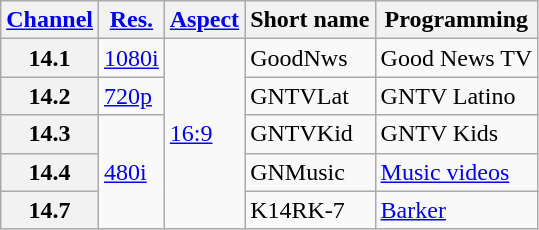<table class="wikitable">
<tr>
<th scope = "col"><a href='#'>Channel</a></th>
<th scope = "col"><a href='#'>Res.</a></th>
<th scope = "col"><a href='#'>Aspect</a></th>
<th scope = "col">Short name</th>
<th scope = "col">Programming</th>
</tr>
<tr>
<th scope = "row">14.1</th>
<td><a href='#'>1080i</a></td>
<td rowspan=5><a href='#'>16:9</a></td>
<td>GoodNws</td>
<td>Good News TV</td>
</tr>
<tr>
<th scope = "row">14.2</th>
<td><a href='#'>720p</a></td>
<td>GNTVLat</td>
<td>GNTV Latino</td>
</tr>
<tr>
<th scope = "row">14.3</th>
<td rowspan=3><a href='#'>480i</a></td>
<td>GNTVKid</td>
<td>GNTV Kids</td>
</tr>
<tr>
<th scope = "row">14.4</th>
<td>GNMusic</td>
<td><a href='#'>Music videos</a></td>
</tr>
<tr>
<th scope = "row">14.7</th>
<td>K14RK-7</td>
<td><a href='#'>Barker</a></td>
</tr>
</table>
